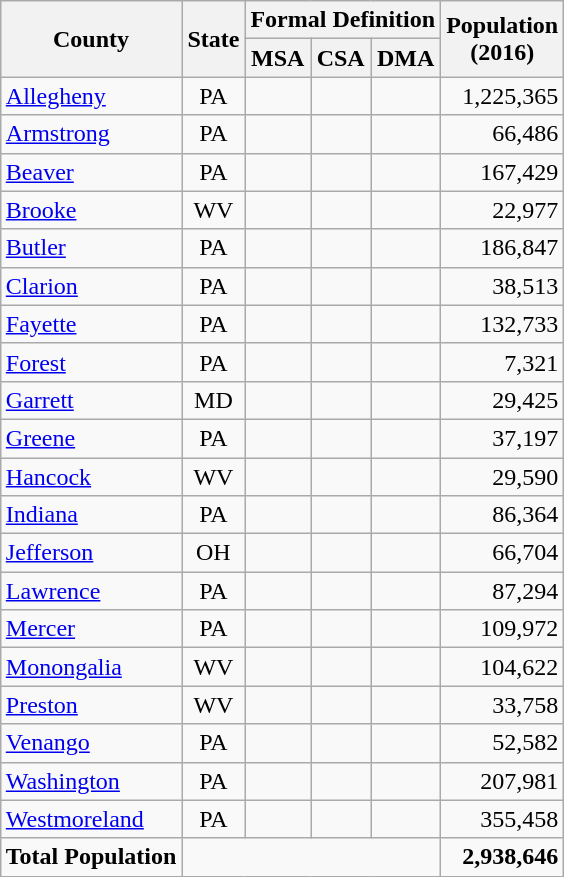<table class="wikitable" style="margin: auto;">
<tr>
<th rowspan="2">County</th>
<th rowspan="2">State</th>
<th colspan="3">Formal Definition</th>
<th rowspan="2">Population<br>(2016)</th>
</tr>
<tr>
<th>MSA</th>
<th>CSA</th>
<th>DMA</th>
</tr>
<tr>
<td><a href='#'>Allegheny</a></td>
<td style="text-align:center;">PA</td>
<td></td>
<td></td>
<td></td>
<td style="text-align:right;">1,225,365</td>
</tr>
<tr>
<td><a href='#'>Armstrong</a></td>
<td style="text-align:center;">PA</td>
<td></td>
<td></td>
<td></td>
<td style="text-align:right;">66,486</td>
</tr>
<tr>
<td><a href='#'>Beaver</a></td>
<td style="text-align:center;">PA</td>
<td></td>
<td></td>
<td></td>
<td style="text-align:right;">167,429</td>
</tr>
<tr>
<td><a href='#'>Brooke</a></td>
<td style="text-align:center;">WV</td>
<td></td>
<td></td>
<td></td>
<td style="text-align:right;">22,977</td>
</tr>
<tr>
<td><a href='#'>Butler</a></td>
<td style="text-align:center;">PA</td>
<td></td>
<td></td>
<td></td>
<td style="text-align:right;">186,847</td>
</tr>
<tr>
<td><a href='#'>Clarion</a></td>
<td style="text-align:center;">PA</td>
<td></td>
<td></td>
<td></td>
<td style="text-align:right;">38,513</td>
</tr>
<tr>
<td><a href='#'>Fayette</a></td>
<td style="text-align:center;">PA</td>
<td></td>
<td></td>
<td></td>
<td style="text-align:right;">132,733</td>
</tr>
<tr>
<td><a href='#'>Forest</a></td>
<td style="text-align:center;">PA</td>
<td></td>
<td></td>
<td></td>
<td style="text-align:right;">7,321</td>
</tr>
<tr>
<td><a href='#'>Garrett</a></td>
<td style="text-align:center;">MD</td>
<td></td>
<td></td>
<td></td>
<td style="text-align:right;">29,425</td>
</tr>
<tr>
<td><a href='#'>Greene</a></td>
<td style="text-align:center;">PA</td>
<td></td>
<td></td>
<td></td>
<td style="text-align:right;">37,197</td>
</tr>
<tr>
<td><a href='#'>Hancock</a></td>
<td style="text-align:center;">WV</td>
<td></td>
<td></td>
<td></td>
<td style="text-align:right;">29,590</td>
</tr>
<tr>
<td><a href='#'>Indiana</a></td>
<td style="text-align:center;">PA</td>
<td></td>
<td></td>
<td></td>
<td style="text-align:right;">86,364</td>
</tr>
<tr>
<td><a href='#'>Jefferson</a></td>
<td style="text-align:center;">OH</td>
<td></td>
<td></td>
<td></td>
<td style="text-align:right;">66,704</td>
</tr>
<tr>
<td><a href='#'>Lawrence</a></td>
<td style="text-align:center;">PA</td>
<td></td>
<td></td>
<td></td>
<td style="text-align:right;">87,294</td>
</tr>
<tr>
<td><a href='#'>Mercer</a></td>
<td style="text-align:center;">PA</td>
<td></td>
<td></td>
<td></td>
<td style="text-align:right;">109,972</td>
</tr>
<tr>
<td><a href='#'>Monongalia</a></td>
<td style="text-align:center;">WV</td>
<td></td>
<td></td>
<td></td>
<td style="text-align:right;">104,622</td>
</tr>
<tr>
<td><a href='#'>Preston</a></td>
<td style="text-align:center;">WV</td>
<td></td>
<td></td>
<td></td>
<td style="text-align:right;">33,758</td>
</tr>
<tr>
<td><a href='#'>Venango</a></td>
<td style="text-align:center;">PA</td>
<td></td>
<td></td>
<td></td>
<td style="text-align:right;">52,582</td>
</tr>
<tr>
<td><a href='#'>Washington</a></td>
<td style="text-align:center;">PA</td>
<td></td>
<td></td>
<td></td>
<td style="text-align:right;">207,981</td>
</tr>
<tr>
<td><a href='#'>Westmoreland</a></td>
<td style="text-align:center;">PA</td>
<td></td>
<td></td>
<td></td>
<td style="text-align:right;">355,458</td>
</tr>
<tr>
<td><strong>Total Population</strong></td>
<td colspan="4"></td>
<td style="text-align:right;"><strong>2,938,646</strong></td>
</tr>
</table>
